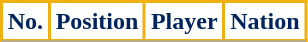<table class="wikitable sortable">
<tr>
<th style="background:#FFFFFF; color:#00245D; border:2px solid #EEB111;" scope="col">No.</th>
<th style="background:#FFFFFF; color:#00245D; border:2px solid #EEB111;" scope="col">Position</th>
<th style="background:#FFFFFF; color:#00245D; border:2px solid #EEB111;" scope="col">Player</th>
<th style="background:#FFFFFF; color:#00245D; border:2px solid #EEB111;" scope="col">Nation</th>
</tr>
<tr>
</tr>
</table>
